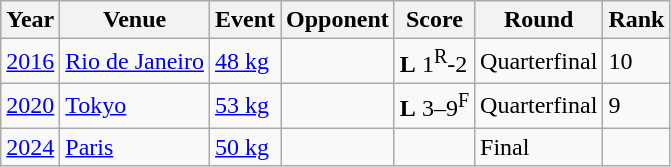<table Class="wikitable sortable">
<tr>
<th>Year</th>
<th>Venue</th>
<th>Event</th>
<th>Opponent</th>
<th>Score</th>
<th>Round</th>
<th>Rank</th>
</tr>
<tr>
<td><a href='#'>2016</a></td>
<td><a href='#'>Rio de Janeiro</a></td>
<td><a href='#'>48 kg</a></td>
<td></td>
<td><strong>L</strong> 1<sup>R</sup>-2</td>
<td>Quarterfinal</td>
<td>10</td>
</tr>
<tr>
<td><a href='#'>2020</a></td>
<td><a href='#'>Tokyo</a></td>
<td><a href='#'>53 kg</a></td>
<td></td>
<td><strong>L</strong> 3–9<sup>F</sup></td>
<td>Quarterfinal</td>
<td>9</td>
</tr>
<tr>
<td><a href='#'>2024</a></td>
<td><a href='#'>Paris</a></td>
<td><a href='#'>50 kg</a></td>
<td></td>
<td></td>
<td>Final</td>
<td></td>
</tr>
</table>
